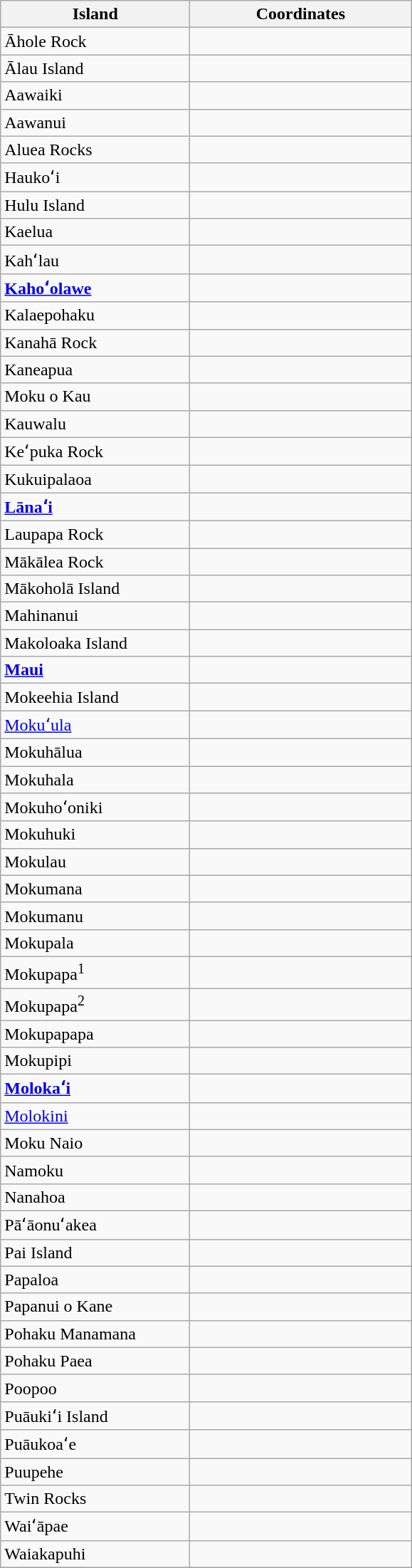<table class="wikitable sortable" style="text-align:center">
<tr>
<th width="170pt">Island</th>
<th width="200pt">Coordinates</th>
</tr>
<tr>
<td align="left">Āhole Rock</td>
<td></td>
</tr>
<tr>
<td align="left">Ālau Island</td>
<td></td>
</tr>
<tr>
<td align="left">Aawaiki</td>
<td></td>
</tr>
<tr>
<td align="left">Aawanui</td>
<td></td>
</tr>
<tr>
<td align="left">Aluea Rocks</td>
<td></td>
</tr>
<tr>
<td align="left">Haukoʻi</td>
<td></td>
</tr>
<tr>
<td align="left">Hulu Island</td>
<td></td>
</tr>
<tr>
<td align="left">Kaelua</td>
<td></td>
</tr>
<tr>
<td align="left">Kahʻlau</td>
<td></td>
</tr>
<tr>
<td align="left"><strong><a href='#'>Kahoʻolawe</a></strong></td>
<td><strong></strong></td>
</tr>
<tr>
<td align="left">Kalaepohaku</td>
<td></td>
</tr>
<tr>
<td align="left">Kanahā Rock</td>
<td></td>
</tr>
<tr>
<td align="left">Kaneapua</td>
<td></td>
</tr>
<tr>
<td align="left">Moku o Kau</td>
<td></td>
</tr>
<tr>
<td align="left">Kauwalu</td>
<td></td>
</tr>
<tr>
<td align="left">Keʻpuka Rock</td>
<td></td>
</tr>
<tr>
<td align="left">Kukuipalaoa</td>
<td></td>
</tr>
<tr>
<td align="left"><strong><a href='#'>Lānaʻi</a></strong></td>
<td><strong></strong></td>
</tr>
<tr>
<td align="left">Laupapa Rock</td>
<td></td>
</tr>
<tr>
<td align="left">Mākālea Rock</td>
<td></td>
</tr>
<tr>
<td align="left">Mākoholā Island</td>
<td></td>
</tr>
<tr>
<td align="left">Mahinanui</td>
<td></td>
</tr>
<tr>
<td align="left">Makoloaka Island</td>
<td></td>
</tr>
<tr>
<td align="left"><strong><a href='#'>Maui</a></strong></td>
<td><strong></strong></td>
</tr>
<tr>
<td align="left">Mokeehia Island</td>
<td></td>
</tr>
<tr>
<td align="left"><a href='#'>Mokuʻula</a></td>
<td></td>
</tr>
<tr>
<td align="left">Mokuhālua</td>
<td></td>
</tr>
<tr>
<td align="left">Mokuhala</td>
<td></td>
</tr>
<tr>
<td align="left">Mokuhoʻoniki</td>
<td></td>
</tr>
<tr>
<td align="left">Mokuhuki</td>
<td></td>
</tr>
<tr>
<td align="left">Mokulau</td>
<td></td>
</tr>
<tr>
<td align="left">Mokumana</td>
<td></td>
</tr>
<tr>
<td align="left">Mokumanu</td>
<td></td>
</tr>
<tr>
<td align="left">Mokupala</td>
<td></td>
</tr>
<tr>
<td align="left">Mokupapa<sup>1</sup></td>
<td></td>
</tr>
<tr>
<td align="left">Mokupapa<sup>2</sup></td>
<td></td>
</tr>
<tr>
<td align="left">Mokupapapa</td>
<td></td>
</tr>
<tr>
<td align="left">Mokupipi</td>
<td></td>
</tr>
<tr>
<td align="left"><strong><a href='#'>Molokaʻi</a></strong></td>
<td></td>
</tr>
<tr>
<td align="left"><a href='#'>Molokini</a></td>
<td></td>
</tr>
<tr>
<td align="left">Moku Naio</td>
<td></td>
</tr>
<tr>
<td align="left">Namoku</td>
<td></td>
</tr>
<tr>
<td align="left">Nanahoa</td>
<td></td>
</tr>
<tr>
<td align="left">Pāʻāonuʻakea</td>
<td></td>
</tr>
<tr>
<td align="left">Pai Island</td>
<td></td>
</tr>
<tr>
<td align="left">Papaloa</td>
<td></td>
</tr>
<tr>
<td align="left">Papanui o Kane</td>
<td></td>
</tr>
<tr>
<td align="left">Pohaku Manamana</td>
<td></td>
</tr>
<tr>
<td align="left">Pohaku Paea</td>
<td></td>
</tr>
<tr>
<td align="left">Poopoo</td>
<td></td>
</tr>
<tr>
<td align="left">Puāukiʻi Island</td>
<td></td>
</tr>
<tr>
<td align="left">Puāukoaʻe</td>
<td></td>
</tr>
<tr>
<td align="left">Puupehe</td>
<td></td>
</tr>
<tr>
<td align="left">Twin Rocks</td>
<td></td>
</tr>
<tr>
<td align="left">Waiʻāpae</td>
<td></td>
</tr>
<tr>
<td align="left">Waiakapuhi</td>
<td></td>
</tr>
<tr>
</tr>
</table>
